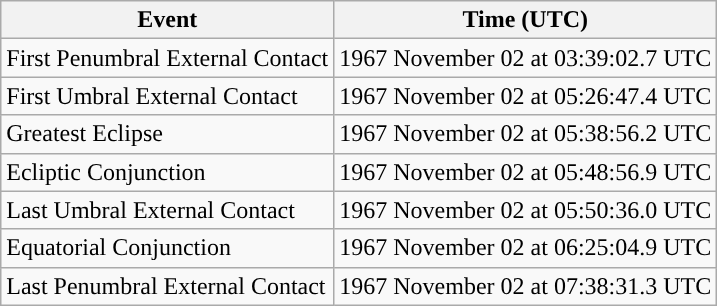<table class="wikitable">
<tr>
<th>Event</th>
<th>Time (UTC)</th>
</tr>
<tr>
<td>First Penumbral External Contact</td>
<td>1967 November 02 at 03:39:02.7 UTC</td>
</tr>
<tr>
<td>First Umbral External Contact</td>
<td>1967 November 02 at 05:26:47.4 UTC</td>
</tr>
<tr>
<td>Greatest Eclipse</td>
<td>1967 November 02 at 05:38:56.2 UTC</td>
</tr>
<tr>
<td>Ecliptic Conjunction</td>
<td>1967 November 02 at 05:48:56.9 UTC</td>
</tr>
<tr>
<td>Last Umbral External Contact</td>
<td>1967 November 02 at 05:50:36.0 UTC</td>
</tr>
<tr>
<td>Equatorial Conjunction</td>
<td>1967 November 02 at 06:25:04.9 UTC</td>
</tr>
<tr>
<td>Last Penumbral External Contact</td>
<td>1967 November 02 at 07:38:31.3 UTC</td>
</tr>
</table>
